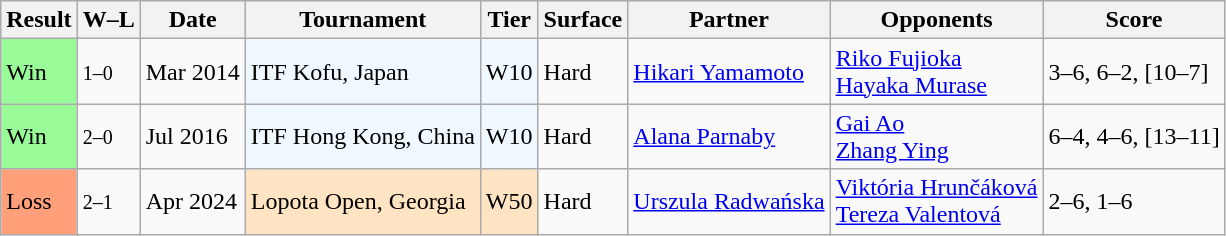<table class="sortable wikitable">
<tr>
<th>Result</th>
<th class="unsortable">W–L</th>
<th>Date</th>
<th>Tournament</th>
<th>Tier</th>
<th>Surface</th>
<th>Partner</th>
<th>Opponents</th>
<th class="unsortable">Score</th>
</tr>
<tr>
<td bgcolor="98fb98">Win</td>
<td><small>1–0</small></td>
<td>Mar 2014</td>
<td style="background:#f0f8ff;">ITF Kofu, Japan</td>
<td style="background:#f0f8ff;">W10</td>
<td>Hard</td>
<td> <a href='#'>Hikari Yamamoto</a></td>
<td> <a href='#'>Riko Fujioka</a> <br>  <a href='#'>Hayaka Murase</a></td>
<td>3–6, 6–2, [10–7]</td>
</tr>
<tr>
<td bgcolor="98fb98">Win</td>
<td><small>2–0</small></td>
<td>Jul 2016</td>
<td style="background:#f0f8ff;">ITF Hong Kong, China</td>
<td style="background:#f0f8ff;">W10</td>
<td>Hard</td>
<td> <a href='#'>Alana Parnaby</a></td>
<td> <a href='#'>Gai Ao</a> <br>  <a href='#'>Zhang Ying</a></td>
<td>6–4, 4–6, [13–11]</td>
</tr>
<tr>
<td bgcolor="FFA07A">Loss</td>
<td><small>2–1</small></td>
<td>Apr 2024</td>
<td style=background:#ffe4c4>Lopota Open, Georgia</td>
<td style=background:#ffe4c4>W50</td>
<td>Hard</td>
<td> <a href='#'>Urszula Radwańska</a></td>
<td> <a href='#'>Viktória Hrunčáková</a> <br>  <a href='#'>Tereza Valentová</a></td>
<td>2–6, 1–6</td>
</tr>
</table>
